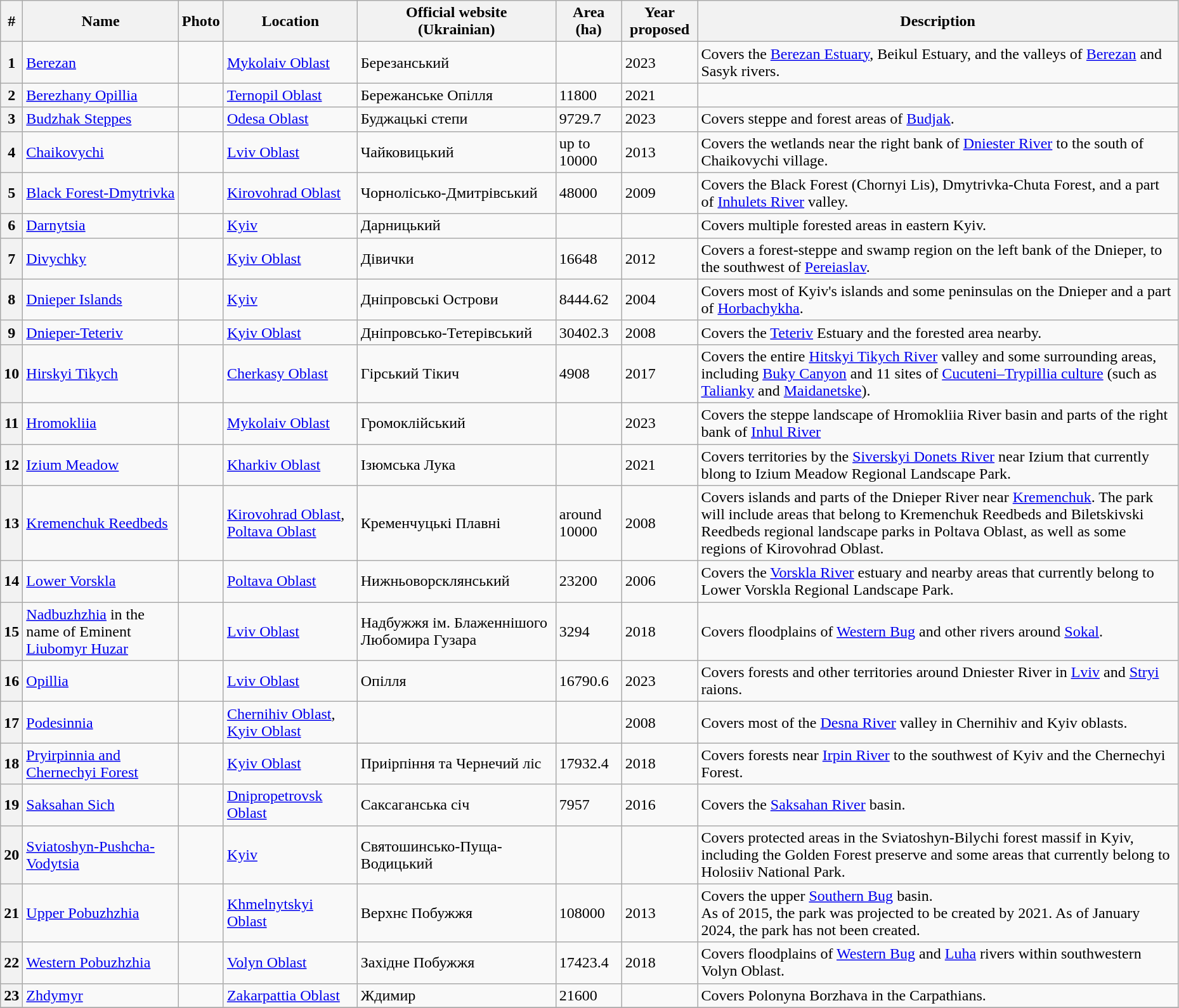<table class="wikitable sortable plainrowheaders" style="width:98%">
<tr>
<th scope="col">#</th>
<th scope="col">Name</th>
<th scope="col" class="unsortable">Photo</th>
<th scope="col">Location</th>
<th scope="col">Official website<br>(Ukrainian)</th>
<th scope="col">Area (ha)</th>
<th scope="col">Year proposed</th>
<th scope="col">Description</th>
</tr>
<tr>
<th scope="row">1</th>
<td><a href='#'>Berezan</a></td>
<td></td>
<td><a href='#'>Mykolaiv Oblast</a><br></td>
<td>Березанський</td>
<td></td>
<td>2023</td>
<td>Covers the <a href='#'>Berezan Estuary</a>, Beikul Estuary, and the valleys of <a href='#'>Berezan</a> and Sasyk rivers.</td>
</tr>
<tr>
<th scope="row">2</th>
<td><a href='#'>Berezhany Opillia</a></td>
<td></td>
<td><a href='#'>Ternopil Oblast</a><br></td>
<td>Бережанське Опілля</td>
<td>11800</td>
<td>2021</td>
<td></td>
</tr>
<tr>
<th scope="row">3</th>
<td><a href='#'>Budzhak Steppes</a></td>
<td></td>
<td><a href='#'>Odesa Oblast</a><br></td>
<td>Буджацькі степи</td>
<td>9729.7</td>
<td>2023</td>
<td>Covers steppe and forest areas of <a href='#'>Budjak</a>.</td>
</tr>
<tr>
<th scope="row">4</th>
<td><a href='#'>Chaikovychi</a></td>
<td></td>
<td><a href='#'>Lviv Oblast</a><br></td>
<td>Чайковицький</td>
<td>up to 10000</td>
<td>2013</td>
<td>Covers the wetlands near the right bank of <a href='#'>Dniester River</a> to the south of Chaikovychi village.</td>
</tr>
<tr>
<th scope="row">5</th>
<td><a href='#'>Black Forest-Dmytrivka</a></td>
<td></td>
<td><a href='#'>Kirovohrad Oblast</a><br></td>
<td>Чорнолісько-Дмитрівський</td>
<td>48000</td>
<td>2009</td>
<td>Covers the Black Forest (Chornyi Lis), Dmytrivka-Chuta Forest, and a part of <a href='#'>Inhulets River</a> valley.</td>
</tr>
<tr>
<th scope="row">6</th>
<td><a href='#'>Darnytsia</a></td>
<td></td>
<td><a href='#'>Kyiv</a><br></td>
<td>Дарницький</td>
<td></td>
<td></td>
<td>Covers multiple forested areas in eastern Kyiv.</td>
</tr>
<tr>
<th scope="row">7</th>
<td><a href='#'>Divychky</a></td>
<td></td>
<td><a href='#'>Kyiv Oblast</a><br></td>
<td>Дівички</td>
<td>16648</td>
<td>2012</td>
<td>Covers a forest-steppe and swamp region on the left bank of the Dnieper, to the southwest of <a href='#'>Pereiaslav</a>.</td>
</tr>
<tr>
<th scope="row">8</th>
<td><a href='#'>Dnieper Islands</a></td>
<td></td>
<td><a href='#'>Kyiv</a><br></td>
<td>Дніпровські Острови</td>
<td>8444.62</td>
<td>2004</td>
<td>Covers most of Kyiv's islands and some peninsulas on the Dnieper and a part of <a href='#'>Horbachykha</a>.</td>
</tr>
<tr>
<th scope="row">9</th>
<td><a href='#'>Dnieper-Teteriv</a></td>
<td></td>
<td><a href='#'>Kyiv Oblast</a><br></td>
<td>Дніпровсько-Тетерівський</td>
<td>30402.3</td>
<td>2008</td>
<td>Covers the <a href='#'>Teteriv</a> Estuary and the forested area nearby.</td>
</tr>
<tr>
<th scope="row">10</th>
<td><a href='#'>Hirskyi Tikych</a></td>
<td></td>
<td><a href='#'>Cherkasy Oblast</a><br></td>
<td>Гірський Тікич</td>
<td>4908</td>
<td>2017</td>
<td>Covers the entire <a href='#'>Hitskyi Tikych River</a> valley and some surrounding areas, including <a href='#'>Buky Canyon</a> and 11 sites of <a href='#'>Cucuteni–Trypillia culture</a> (such as <a href='#'>Talianky</a> and <a href='#'>Maidanetske</a>).</td>
</tr>
<tr>
<th scope="row">11</th>
<td><a href='#'>Hromokliia</a></td>
<td></td>
<td><a href='#'>Mykolaiv Oblast</a><br></td>
<td>Громоклійський</td>
<td></td>
<td>2023</td>
<td>Covers the steppe landscape of Hromokliia River basin and parts of the right bank of <a href='#'>Inhul River</a></td>
</tr>
<tr>
<th scope="row">12</th>
<td><a href='#'>Izium Meadow</a></td>
<td></td>
<td><a href='#'>Kharkiv Oblast</a><br></td>
<td>Ізюмська Лука</td>
<td></td>
<td>2021</td>
<td>Covers territories by the <a href='#'>Siverskyi Donets River</a> near Izium that currently blong to Izium Meadow Regional Landscape Park.</td>
</tr>
<tr>
<th scope="row">13</th>
<td><a href='#'>Kremenchuk Reedbeds</a></td>
<td></td>
<td><a href='#'>Kirovohrad Oblast</a>, <a href='#'>Poltava Oblast</a><br></td>
<td>Кременчуцькі Плавні</td>
<td>around 10000</td>
<td>2008</td>
<td>Covers islands and parts of the Dnieper River near <a href='#'>Kremenchuk</a>. The park will include areas that belong to Kremenchuk Reedbeds and Biletskivski Reedbeds regional landscape parks in Poltava Oblast, as well as some regions of Kirovohrad Oblast.</td>
</tr>
<tr>
<th scope="row">14</th>
<td><a href='#'>Lower Vorskla</a></td>
<td></td>
<td><a href='#'>Poltava Oblast</a><br></td>
<td>Нижньоворсклянський</td>
<td>23200</td>
<td>2006</td>
<td>Covers the <a href='#'>Vorskla River</a> estuary and nearby areas that currently belong to Lower Vorskla Regional Landscape Park.</td>
</tr>
<tr>
<th scope="row">15</th>
<td><a href='#'>Nadbuzhzhia</a> in the name of Eminent <a href='#'>Liubomyr Huzar</a></td>
<td></td>
<td><a href='#'>Lviv Oblast</a><br></td>
<td>Надбужжя ім. Блаженнішого Любомира Гузара</td>
<td>3294</td>
<td>2018</td>
<td>Covers floodplains of <a href='#'>Western Bug</a> and other rivers around <a href='#'>Sokal</a>.</td>
</tr>
<tr>
<th scope="row">16</th>
<td><a href='#'>Opillia</a></td>
<td></td>
<td><a href='#'>Lviv Oblast</a><br></td>
<td>Опілля</td>
<td>16790.6</td>
<td>2023</td>
<td>Covers forests and other territories around Dniester River in <a href='#'>Lviv</a> and <a href='#'>Stryi</a> raions.</td>
</tr>
<tr>
<th scope="row">17</th>
<td><a href='#'>Podesinnia</a></td>
<td></td>
<td><a href='#'>Chernihiv Oblast</a>, <a href='#'>Kyiv Oblast</a><br></td>
<td></td>
<td></td>
<td>2008</td>
<td>Covers most of the <a href='#'>Desna River</a> valley in Chernihiv and Kyiv oblasts.</td>
</tr>
<tr>
<th scope="row">18</th>
<td><a href='#'>Pryirpinnia and Chernechyi Forest</a></td>
<td></td>
<td><a href='#'>Kyiv Oblast</a><br></td>
<td>Приірпіння та Чернечий ліс</td>
<td>17932.4</td>
<td>2018</td>
<td>Covers forests near <a href='#'>Irpin River</a> to the southwest of Kyiv and the Chernechyi Forest.</td>
</tr>
<tr>
<th scope="row">19</th>
<td><a href='#'>Saksahan Sich</a></td>
<td></td>
<td><a href='#'>Dnipropetrovsk Oblast</a><br></td>
<td>Саксаганська січ</td>
<td>7957</td>
<td>2016</td>
<td>Covers the <a href='#'>Saksahan River</a> basin.</td>
</tr>
<tr>
<th scope="row">20</th>
<td><a href='#'>Sviatoshyn-Pushcha-Vodytsia</a></td>
<td></td>
<td><a href='#'>Kyiv</a><br></td>
<td>Святошинсько-Пуща-Водицький</td>
<td></td>
<td></td>
<td>Covers protected areas in the Sviatoshyn-Bilychi forest massif in Kyiv, including the Golden Forest preserve and some areas that currently belong to Holosiiv National Park.</td>
</tr>
<tr>
<th scope="row">21</th>
<td><a href='#'>Upper Pobuzhzhia</a></td>
<td></td>
<td><a href='#'>Khmelnytskyi Oblast</a><br></td>
<td>Верхнє Побужжя</td>
<td>108000</td>
<td>2013</td>
<td>Covers the upper <a href='#'>Southern Bug</a> basin.<br>As of 2015, the park was projected to be created by 2021. As of January 2024, the park has not been created.</td>
</tr>
<tr>
<th scope="row">22</th>
<td><a href='#'>Western Pobuzhzhia</a></td>
<td></td>
<td><a href='#'>Volyn Oblast</a><br></td>
<td>Західне Побужжя</td>
<td>17423.4</td>
<td>2018</td>
<td>Covers floodplains of <a href='#'>Western Bug</a> and <a href='#'>Luha</a> rivers within southwestern Volyn Oblast.</td>
</tr>
<tr>
<th scope="row">23</th>
<td><a href='#'>Zhdymyr</a></td>
<td></td>
<td><a href='#'>Zakarpattia Oblast</a><br></td>
<td>Ждимир</td>
<td>21600</td>
<td></td>
<td>Covers Polonyna Borzhava in the Carpathians.</td>
</tr>
<tr>
</tr>
</table>
